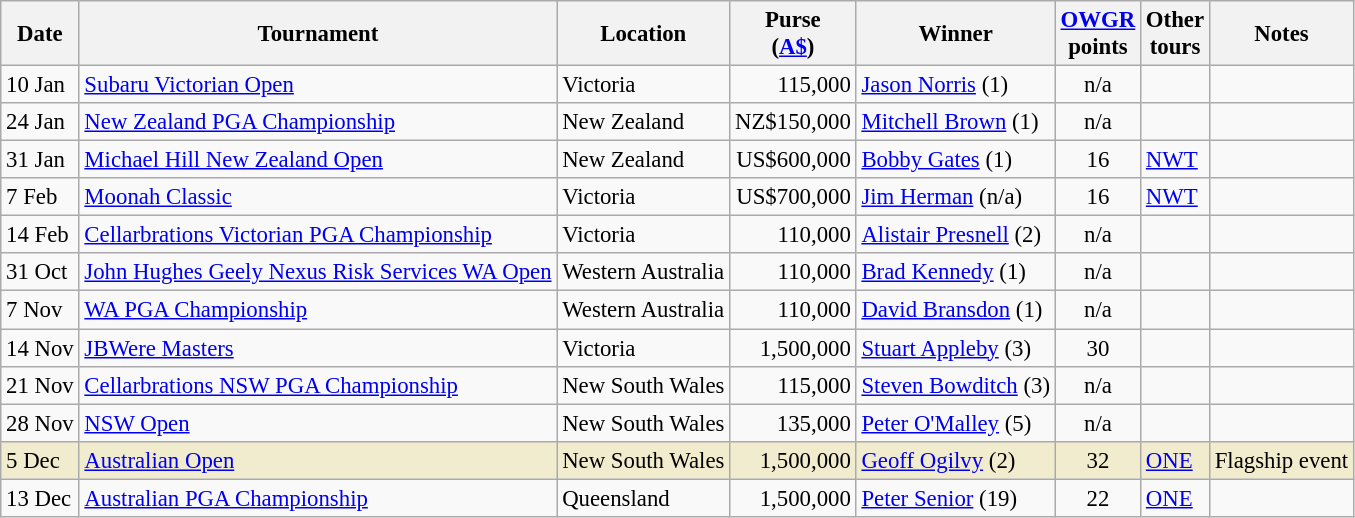<table class="wikitable" style="font-size:95%">
<tr>
<th>Date</th>
<th>Tournament</th>
<th>Location</th>
<th>Purse<br>(<a href='#'>A$</a>)</th>
<th>Winner</th>
<th><a href='#'>OWGR</a><br>points</th>
<th>Other<br>tours</th>
<th>Notes</th>
</tr>
<tr>
<td>10 Jan</td>
<td><a href='#'>Subaru Victorian Open</a></td>
<td>Victoria</td>
<td align=right>115,000</td>
<td> <a href='#'>Jason Norris</a> (1)</td>
<td align="center">n/a</td>
<td></td>
<td></td>
</tr>
<tr>
<td>24 Jan</td>
<td><a href='#'>New Zealand PGA Championship</a></td>
<td>New Zealand</td>
<td align=right>NZ$150,000</td>
<td> <a href='#'>Mitchell Brown</a> (1)</td>
<td align="center">n/a</td>
<td></td>
<td></td>
</tr>
<tr>
<td>31 Jan</td>
<td><a href='#'>Michael Hill New Zealand Open</a></td>
<td>New Zealand</td>
<td align=right>US$600,000</td>
<td> <a href='#'>Bobby Gates</a> (1)</td>
<td align="center">16</td>
<td><a href='#'>NWT</a></td>
<td></td>
</tr>
<tr>
<td>7 Feb</td>
<td><a href='#'>Moonah Classic</a></td>
<td>Victoria</td>
<td align=right>US$700,000</td>
<td> <a href='#'>Jim Herman</a> (n/a)</td>
<td align="center">16</td>
<td><a href='#'>NWT</a></td>
<td></td>
</tr>
<tr>
<td>14 Feb</td>
<td><a href='#'>Cellarbrations Victorian PGA Championship</a></td>
<td>Victoria</td>
<td align=right>110,000</td>
<td> <a href='#'>Alistair Presnell</a> (2)</td>
<td align="center">n/a</td>
<td></td>
<td></td>
</tr>
<tr>
<td>31 Oct</td>
<td><a href='#'>John Hughes Geely Nexus Risk Services WA Open</a></td>
<td>Western Australia</td>
<td align=right>110,000</td>
<td> <a href='#'>Brad Kennedy</a> (1)</td>
<td align="center">n/a</td>
<td></td>
<td></td>
</tr>
<tr>
<td>7 Nov</td>
<td><a href='#'>WA PGA Championship</a></td>
<td>Western Australia</td>
<td align=right>110,000</td>
<td> <a href='#'>David Bransdon</a> (1)</td>
<td align="center">n/a</td>
<td></td>
<td></td>
</tr>
<tr>
<td>14 Nov</td>
<td><a href='#'>JBWere Masters</a></td>
<td>Victoria</td>
<td align=right>1,500,000</td>
<td> <a href='#'>Stuart Appleby</a> (3)</td>
<td align="center">30</td>
<td></td>
<td></td>
</tr>
<tr>
<td>21 Nov</td>
<td><a href='#'>Cellarbrations NSW PGA Championship</a></td>
<td>New South Wales</td>
<td align=right>115,000</td>
<td> <a href='#'>Steven Bowditch</a> (3)</td>
<td align="center">n/a</td>
<td></td>
<td></td>
</tr>
<tr>
<td>28 Nov</td>
<td><a href='#'>NSW Open</a></td>
<td>New South Wales</td>
<td align=right>135,000</td>
<td> <a href='#'>Peter O'Malley</a> (5)</td>
<td align="center">n/a</td>
<td></td>
<td></td>
</tr>
<tr style="background:#f2ecce;">
<td>5 Dec</td>
<td><a href='#'>Australian Open</a></td>
<td>New South Wales</td>
<td align=right>1,500,000</td>
<td> <a href='#'>Geoff Ogilvy</a> (2)</td>
<td align="center">32</td>
<td><a href='#'>ONE</a></td>
<td>Flagship event</td>
</tr>
<tr>
<td>13 Dec</td>
<td><a href='#'>Australian PGA Championship</a></td>
<td>Queensland</td>
<td align=right>1,500,000</td>
<td> <a href='#'>Peter Senior</a> (19)</td>
<td align="center">22</td>
<td><a href='#'>ONE</a></td>
</tr>
</table>
